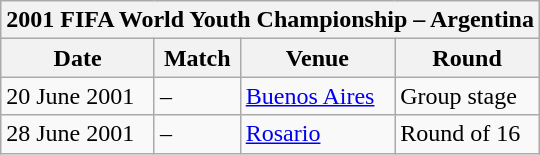<table class="wikitable">
<tr>
<th colspan="4">2001 FIFA World Youth Championship – Argentina</th>
</tr>
<tr>
<th>Date</th>
<th>Match</th>
<th>Venue</th>
<th>Round</th>
</tr>
<tr>
<td>20 June 2001</td>
<td> – </td>
<td><a href='#'>Buenos Aires</a></td>
<td>Group stage</td>
</tr>
<tr>
<td>28 June 2001</td>
<td> – </td>
<td><a href='#'>Rosario</a></td>
<td>Round of 16</td>
</tr>
</table>
